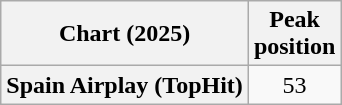<table class="wikitable plainrowheaders" style="text-align:center">
<tr>
<th scope="col">Chart (2025)</th>
<th scope="col">Peak<br>position</th>
</tr>
<tr>
<th scope="row">Spain Airplay (TopHit)</th>
<td>53</td>
</tr>
</table>
